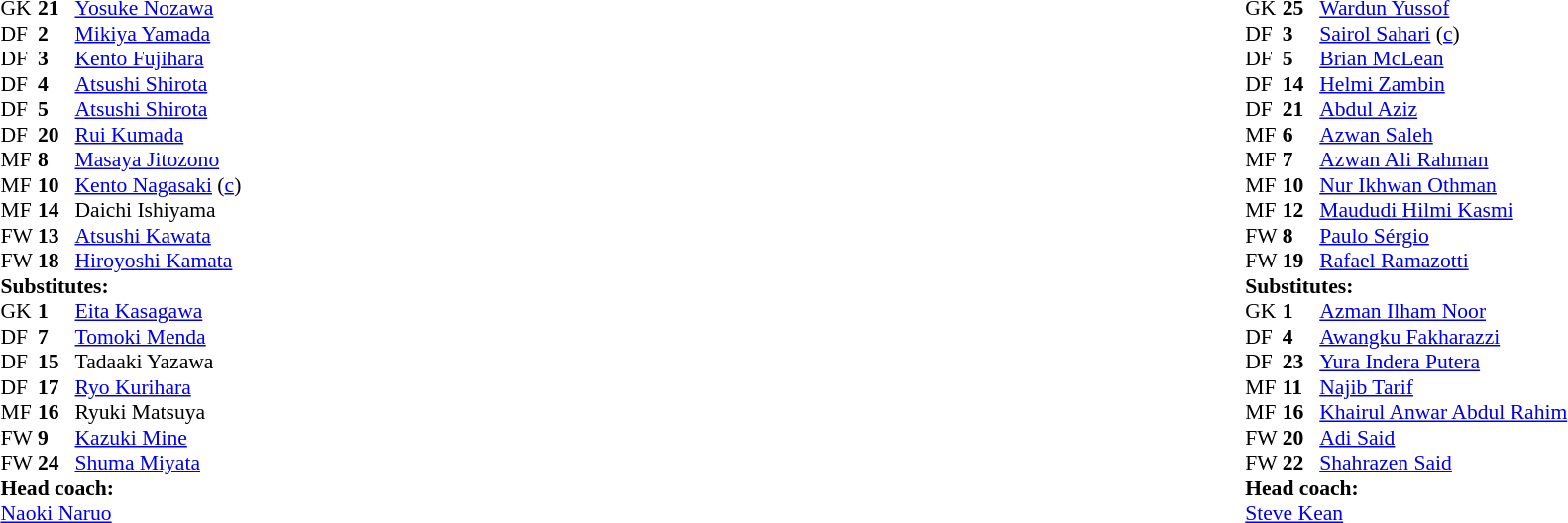<table width="100%">
<tr>
<td valign="top" width="50%"><br><table style="font-size: 90%" cellspacing="0" cellpadding="0">
<tr>
<th width=25></th>
<th width=25></th>
</tr>
<tr>
<td>GK</td>
<td><strong>21</strong></td>
<td> <a href='#'>Yosuke Nozawa</a></td>
</tr>
<tr>
<td>DF</td>
<td><strong>2</strong></td>
<td> <a href='#'>Mikiya Yamada</a></td>
<td></td>
<td></td>
</tr>
<tr>
<td>DF</td>
<td><strong>3</strong></td>
<td> <a href='#'>Kento Fujihara</a></td>
<td></td>
<td></td>
</tr>
<tr>
<td>DF</td>
<td><strong>4</strong></td>
<td> <a href='#'>Atsushi Shirota</a></td>
</tr>
<tr>
<td>DF</td>
<td><strong>5</strong></td>
<td> <a href='#'>Atsushi Shirota</a></td>
</tr>
<tr>
<td>DF</td>
<td><strong>20</strong></td>
<td> <a href='#'>Rui Kumada</a></td>
</tr>
<tr>
<td>MF</td>
<td><strong>8</strong></td>
<td> <a href='#'>Masaya Jitozono</a></td>
</tr>
<tr>
<td>MF</td>
<td><strong>10</strong></td>
<td> <a href='#'>Kento Nagasaki</a> (<a href='#'>c</a>)</td>
</tr>
<tr>
<td>MF</td>
<td><strong>14</strong></td>
<td> Daichi Ishiyama</td>
<td></td>
<td></td>
</tr>
<tr>
<td>FW</td>
<td><strong>13</strong></td>
<td> <a href='#'>Atsushi Kawata</a></td>
</tr>
<tr>
<td>FW</td>
<td><strong>18</strong></td>
<td> <a href='#'>Hiroyoshi Kamata</a></td>
</tr>
<tr>
<td colspan="3"><strong>Substitutes:</strong></td>
</tr>
<tr>
<td>GK</td>
<td><strong>1</strong></td>
<td> <a href='#'>Eita Kasagawa</a></td>
</tr>
<tr>
<td>DF</td>
<td><strong>7</strong></td>
<td> <a href='#'>Tomoki Menda</a></td>
<td></td>
<td></td>
</tr>
<tr>
<td>DF</td>
<td><strong>15</strong></td>
<td> Tadaaki Yazawa</td>
<td></td>
<td></td>
</tr>
<tr>
<td>DF</td>
<td><strong>17</strong></td>
<td> <a href='#'>Ryo Kurihara</a></td>
</tr>
<tr>
<td>MF</td>
<td><strong>16</strong></td>
<td> Ryuki Matsuya</td>
</tr>
<tr>
<td>FW</td>
<td><strong>9</strong></td>
<td> <a href='#'>Kazuki Mine</a></td>
<td></td>
<td></td>
</tr>
<tr>
<td>FW</td>
<td><strong>24</strong></td>
<td> <a href='#'>Shuma Miyata</a></td>
</tr>
<tr>
<td colspan=3><strong>Head coach:</strong></td>
</tr>
<tr>
<td colspan="3"> <a href='#'>Naoki Naruo</a></td>
</tr>
</table>
</td>
<td valign="top"></td>
<td valign="top" width="50%"><br><table style="font-size: 90%" cellspacing="0" cellpadding="0" align="center">
<tr>
<th width="25"></th>
<th width="25"></th>
</tr>
<tr>
<td>GK</td>
<td><strong>25</strong></td>
<td> <a href='#'>Wardun Yussof</a></td>
</tr>
<tr>
<td>DF</td>
<td><strong>3</strong></td>
<td> <a href='#'>Sairol Sahari</a> (<a href='#'>c</a>)</td>
</tr>
<tr>
<td>DF</td>
<td><strong>5</strong></td>
<td> <a href='#'>Brian McLean</a></td>
</tr>
<tr>
<td>DF</td>
<td><strong>14</strong></td>
<td> <a href='#'>Helmi Zambin</a></td>
</tr>
<tr>
<td>DF</td>
<td><strong>21</strong></td>
<td> <a href='#'>Abdul Aziz</a></td>
<td></td>
<td></td>
</tr>
<tr>
<td>MF</td>
<td><strong>6</strong></td>
<td> <a href='#'>Azwan Saleh</a></td>
<td></td>
</tr>
<tr>
<td>MF</td>
<td><strong>7</strong></td>
<td> <a href='#'>Azwan Ali Rahman</a></td>
</tr>
<tr>
<td>MF</td>
<td><strong>10</strong></td>
<td> <a href='#'>Nur Ikhwan Othman</a></td>
<td></td>
<td></td>
</tr>
<tr>
<td>MF</td>
<td><strong>12</strong></td>
<td> <a href='#'>Maududi Hilmi Kasmi</a></td>
</tr>
<tr>
<td>FW</td>
<td><strong>8</strong></td>
<td> <a href='#'>Paulo Sérgio</a></td>
</tr>
<tr>
<td>FW</td>
<td><strong>19</strong></td>
<td> <a href='#'>Rafael Ramazotti</a></td>
</tr>
<tr>
<td colspan=3><strong>Substitutes:</strong></td>
</tr>
<tr>
<td>GK</td>
<td><strong>1</strong></td>
<td> <a href='#'>Azman Ilham Noor</a></td>
</tr>
<tr>
<td>DF</td>
<td><strong>4</strong></td>
<td> <a href='#'>Awangku Fakharazzi</a></td>
</tr>
<tr>
<td>DF</td>
<td><strong>23</strong></td>
<td> <a href='#'>Yura Indera Putera</a></td>
<td></td>
<td></td>
</tr>
<tr>
<td>MF</td>
<td><strong>11</strong></td>
<td> <a href='#'>Najib Tarif</a></td>
</tr>
<tr>
<td>MF</td>
<td><strong>16</strong></td>
<td> <a href='#'>Khairul Anwar Abdul Rahim</a></td>
<td></td>
<td></td>
</tr>
<tr>
<td>FW</td>
<td><strong>20</strong></td>
<td> <a href='#'>Adi Said</a></td>
</tr>
<tr>
<td>FW</td>
<td><strong>22</strong></td>
<td> <a href='#'>Shahrazen Said</a></td>
</tr>
<tr>
<td colspan=3><strong>Head coach:</strong></td>
</tr>
<tr>
<td colspan=3> <a href='#'>Steve Kean</a></td>
</tr>
</table>
</td>
</tr>
</table>
